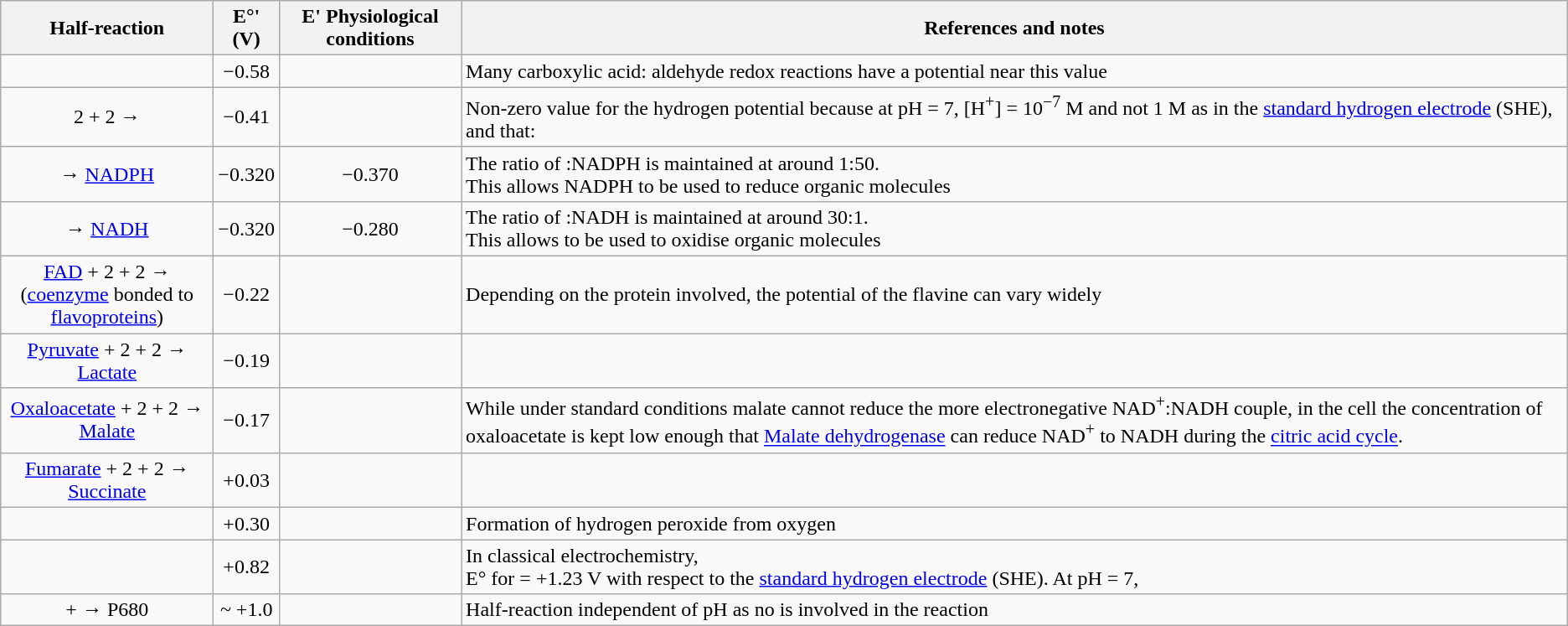<table class="wikitable">
<tr>
<th>Half-reaction</th>
<th>E°'<br>(V)</th>
<th>E' Physiological conditions</th>
<th>References and notes</th>
</tr>
<tr>
<td align="center"></td>
<td align="center">−0.58</td>
<td></td>
<td>Many carboxylic acid: aldehyde redox reactions have a potential near this value</td>
</tr>
<tr>
<td align="center">2 + 2 → </td>
<td align="center">−0.41</td>
<td></td>
<td>Non-zero value for the hydrogen potential because at pH = 7, [H<sup>+</sup>] = 10<sup>−7</sup> M and not 1 M as in the <a href='#'>standard hydrogen electrode</a> (SHE), and that: </td>
</tr>
<tr>
<td align="center"> → <a href='#'>NADPH</a></td>
<td align="center">−0.320</td>
<td align="center">−0.370</td>
<td>The ratio of :NADPH is maintained at around 1:50.<br>This allows NADPH to be used to reduce organic molecules</td>
</tr>
<tr>
<td align="center"> → <a href='#'>NADH</a></td>
<td align="center">−0.320</td>
<td align="center">−0.280</td>
<td>The ratio of :NADH is maintained at around 30:1.<br>This allows  to be used to oxidise organic molecules</td>
</tr>
<tr>
<td align="center"><a href='#'>FAD</a> + 2 + 2 → <br>(<a href='#'>coenzyme</a> bonded to <a href='#'>flavoproteins</a>)</td>
<td align="center">−0.22</td>
<td></td>
<td>Depending on the protein involved, the potential of the flavine can vary widely</td>
</tr>
<tr>
<td align="center"><a href='#'>Pyruvate</a> + 2 + 2 → <a href='#'>Lactate</a></td>
<td align="center">−0.19</td>
<td></td>
<td></td>
</tr>
<tr>
<td align="center"><a href='#'>Oxaloacetate</a> + 2 + 2 → <a href='#'>Malate</a></td>
<td align="center">−0.17</td>
<td></td>
<td> While under standard conditions malate cannot reduce the more electronegative NAD<sup>+</sup>:NADH couple, in the cell the concentration of oxaloacetate is kept low enough that <a href='#'>Malate dehydrogenase</a> can reduce NAD<sup>+</sup> to NADH during the <a href='#'>citric acid cycle</a>.</td>
</tr>
<tr>
<td align="center"><a href='#'>Fumarate</a> + 2 + 2 → <a href='#'>Succinate</a></td>
<td align="center">+0.03</td>
<td></td>
<td></td>
</tr>
<tr>
<td align="center"></td>
<td align="center">+0.30</td>
<td></td>
<td>Formation of hydrogen peroxide from oxygen</td>
</tr>
<tr>
<td align="center"></td>
<td align="center">+0.82</td>
<td></td>
<td>In classical electrochemistry, <br>E° for  = +1.23 V with respect to the <a href='#'>standard hydrogen electrode</a> (SHE). At pH = 7, </td>
</tr>
<tr>
<td align="center"> +  → P680</td>
<td align="center">~ +1.0</td>
<td></td>
<td>Half-reaction independent of pH as no  is involved in the reaction</td>
</tr>
</table>
